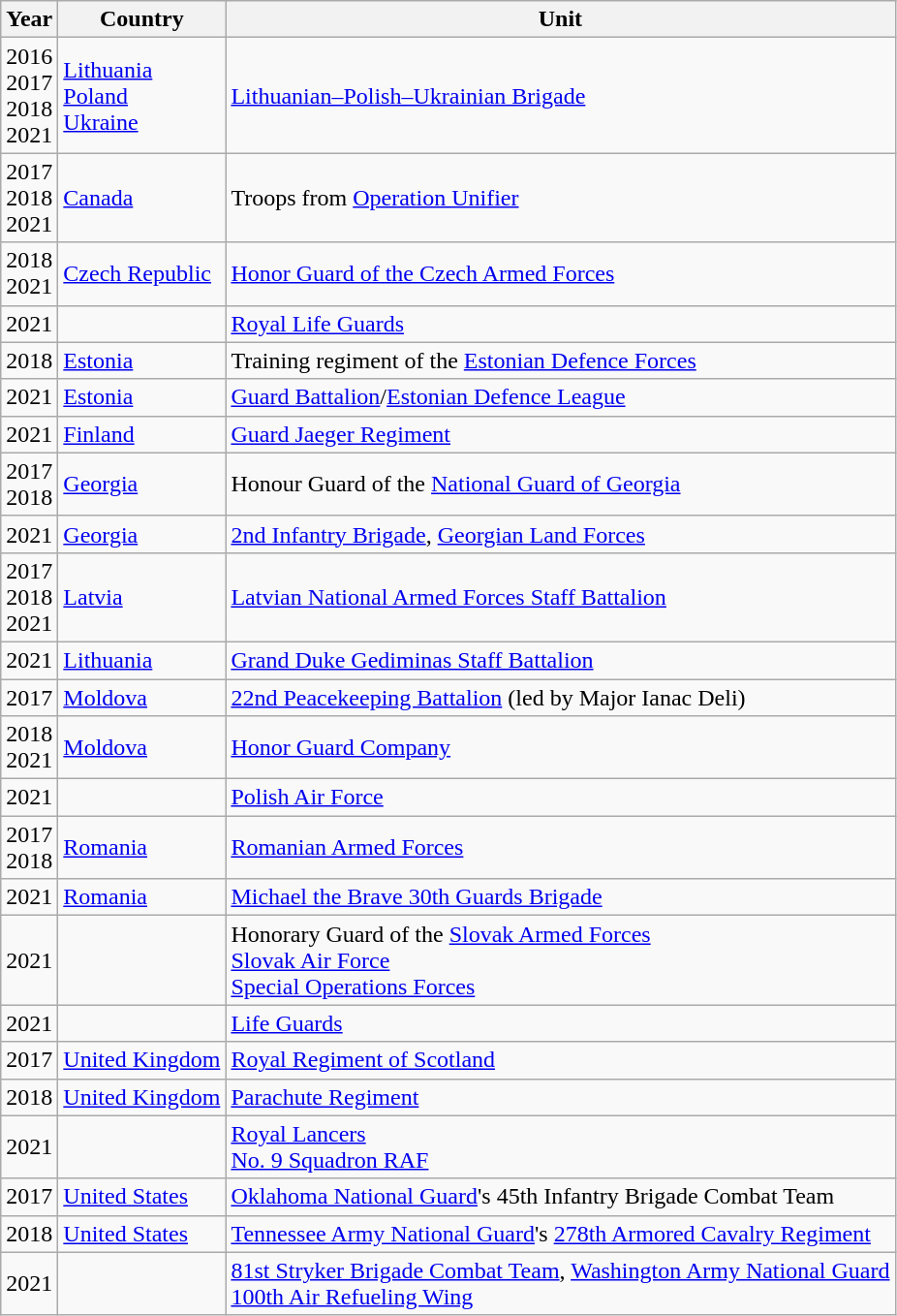<table class="wikitable">
<tr>
<th>Year</th>
<th>Country</th>
<th>Unit</th>
</tr>
<tr>
<td>2016<br>2017<br>2018<br>2021</td>
<td> <a href='#'>Lithuania</a><br> <a href='#'>Poland</a><br> <a href='#'>Ukraine</a></td>
<td><a href='#'>Lithuanian–Polish–Ukrainian Brigade</a></td>
</tr>
<tr>
<td>2017<br>2018<br>2021</td>
<td>  <a href='#'>Canada</a></td>
<td>Troops from <a href='#'>Operation Unifier</a></td>
</tr>
<tr>
<td>2018<br>2021</td>
<td>  <a href='#'>Czech Republic</a></td>
<td><a href='#'>Honor Guard of the Czech Armed Forces</a></td>
</tr>
<tr>
<td>2021</td>
<td></td>
<td><a href='#'>Royal Life Guards</a></td>
</tr>
<tr>
<td>2018</td>
<td>  <a href='#'>Estonia</a></td>
<td>Training regiment of the <a href='#'>Estonian Defence Forces</a></td>
</tr>
<tr>
<td>2021</td>
<td>  <a href='#'>Estonia</a></td>
<td><a href='#'>Guard Battalion</a>/<a href='#'>Estonian Defence League</a></td>
</tr>
<tr>
<td>2021</td>
<td> <a href='#'>Finland</a></td>
<td><a href='#'>Guard Jaeger Regiment</a></td>
</tr>
<tr>
<td>2017<br>2018</td>
<td> <a href='#'>Georgia</a></td>
<td>Honour Guard of the <a href='#'>National Guard of Georgia</a></td>
</tr>
<tr>
<td>2021</td>
<td> <a href='#'>Georgia</a></td>
<td><a href='#'>2nd Infantry Brigade</a>, <a href='#'>Georgian Land Forces</a></td>
</tr>
<tr>
<td>2017<br>2018<br>2021</td>
<td> <a href='#'>Latvia</a></td>
<td><a href='#'>Latvian National Armed Forces Staff Battalion</a></td>
</tr>
<tr>
<td>2021</td>
<td> <a href='#'>Lithuania</a></td>
<td><a href='#'>Grand Duke Gediminas Staff Battalion</a></td>
</tr>
<tr>
<td>2017</td>
<td> <a href='#'>Moldova</a></td>
<td><a href='#'>22nd Peacekeeping Battalion</a> (led by Major Ianac Deli)</td>
</tr>
<tr>
<td>2018<br>2021</td>
<td> <a href='#'>Moldova</a></td>
<td><a href='#'>Honor Guard Company</a></td>
</tr>
<tr>
<td>2021</td>
<td></td>
<td><a href='#'>Polish Air Force</a></td>
</tr>
<tr>
<td>2017<br>2018</td>
<td> <a href='#'>Romania</a></td>
<td><a href='#'>Romanian Armed Forces</a></td>
</tr>
<tr>
<td>2021</td>
<td>  <a href='#'>Romania</a></td>
<td><a href='#'>Michael the Brave 30th Guards Brigade</a></td>
</tr>
<tr>
<td>2021</td>
<td></td>
<td>Honorary Guard of the <a href='#'>Slovak Armed Forces</a><br><a href='#'>Slovak Air Force</a><br><a href='#'>Special Operations Forces</a></td>
</tr>
<tr>
<td>2021</td>
<td></td>
<td><a href='#'>Life Guards</a></td>
</tr>
<tr>
<td>2017</td>
<td> <a href='#'>United Kingdom</a></td>
<td><a href='#'>Royal Regiment of Scotland</a></td>
</tr>
<tr>
<td>2018</td>
<td> <a href='#'>United Kingdom</a></td>
<td><a href='#'>Parachute Regiment</a></td>
</tr>
<tr>
<td>2021</td>
<td></td>
<td><a href='#'>Royal Lancers</a><br><a href='#'>No. 9 Squadron RAF</a></td>
</tr>
<tr>
<td>2017</td>
<td> <a href='#'>United States</a></td>
<td><a href='#'>Oklahoma National Guard</a>'s 45th Infantry Brigade Combat Team</td>
</tr>
<tr>
<td>2018</td>
<td> <a href='#'>United States</a></td>
<td><a href='#'>Tennessee Army National Guard</a>'s <a href='#'>278th Armored Cavalry Regiment</a></td>
</tr>
<tr>
<td>2021</td>
<td></td>
<td><a href='#'>81st Stryker Brigade Combat Team</a>, <a href='#'>Washington Army National Guard</a><br><a href='#'>100th Air Refueling Wing</a></td>
</tr>
</table>
